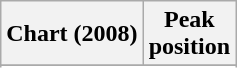<table class="wikitable sortable plainrowheaders">
<tr>
<th scope="col">Chart (2008)</th>
<th scope="col">Peak<br>position</th>
</tr>
<tr>
</tr>
<tr>
</tr>
<tr>
</tr>
<tr>
</tr>
<tr>
</tr>
<tr>
</tr>
<tr>
</tr>
<tr>
</tr>
<tr>
</tr>
<tr>
</tr>
<tr>
</tr>
<tr>
</tr>
<tr>
</tr>
<tr>
</tr>
<tr>
</tr>
<tr>
</tr>
</table>
